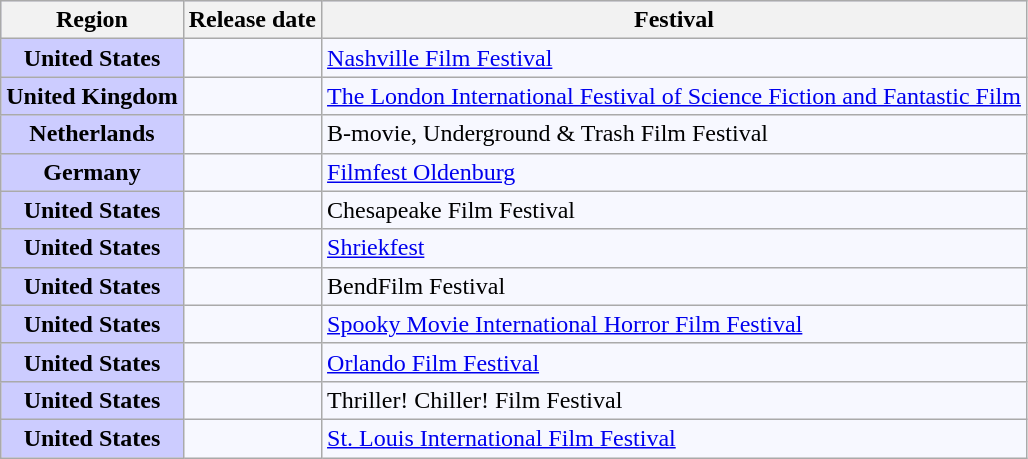<table class="wikitable sortable">
<tr style=background:#ccccff>
<th>Region</th>
<th>Release date</th>
<th>Festival</th>
</tr>
<tr>
<th style="background: #ccccff;">United States</th>
<td style="background: #f7f8ff; white-space: nowrap;"></td>
<td style="background: #f7f8ff; white-space: nowrap;"><a href='#'>Nashville Film Festival</a></td>
</tr>
<tr>
<th style="background: #ccccff;">United Kingdom</th>
<td style="background: #f7f8ff; white-space: nowrap;"></td>
<td style="background: #f7f8ff; white-space: nowrap;"><a href='#'>The London International Festival of Science Fiction and Fantastic Film</a></td>
</tr>
<tr>
<th style="background: #ccccff;">Netherlands</th>
<td style="background: #f7f8ff; white-space: nowrap;"></td>
<td style="background: #f7f8ff; white-space: nowrap;">B-movie, Underground & Trash Film Festival</td>
</tr>
<tr>
<th style="background: #ccccff;">Germany</th>
<td style="background: #f7f8ff; white-space: nowrap;"></td>
<td style="background: #f7f8ff; white-space: nowrap;"><a href='#'>Filmfest Oldenburg</a></td>
</tr>
<tr>
<th style="background: #ccccff;">United States</th>
<td style="background: #f7f8ff; white-space: nowrap;"></td>
<td style="background: #f7f8ff; white-space: nowrap;">Chesapeake Film Festival</td>
</tr>
<tr>
<th style="background: #ccccff;">United States</th>
<td style="background: #f7f8ff; white-space: nowrap;"></td>
<td style="background: #f7f8ff; white-space: nowrap;"><a href='#'>Shriekfest</a></td>
</tr>
<tr>
<th style="background: #ccccff;">United States</th>
<td style="background: #f7f8ff; white-space: nowrap;"></td>
<td style="background: #f7f8ff; white-space: nowrap;">BendFilm Festival</td>
</tr>
<tr>
<th style="background: #ccccff;">United States</th>
<td style="background: #f7f8ff; white-space: nowrap;"></td>
<td style="background: #f7f8ff; white-space: nowrap;"><a href='#'>Spooky Movie International Horror Film Festival</a></td>
</tr>
<tr>
<th style="background: #ccccff;">United States</th>
<td style="background: #f7f8ff; white-space: nowrap;"></td>
<td style="background: #f7f8ff; white-space: nowrap;"><a href='#'>Orlando Film Festival</a></td>
</tr>
<tr>
<th style="background: #ccccff;">United States</th>
<td style="background: #f7f8ff; white-space: nowrap;"></td>
<td style="background: #f7f8ff; white-space: nowrap;">Thriller! Chiller! Film Festival</td>
</tr>
<tr>
<th style="background: #ccccff;">United States</th>
<td style="background: #f7f8ff; white-space: nowrap;"></td>
<td style="background: #f7f8ff; white-space: nowrap;"><a href='#'>St. Louis International Film Festival</a></td>
</tr>
</table>
